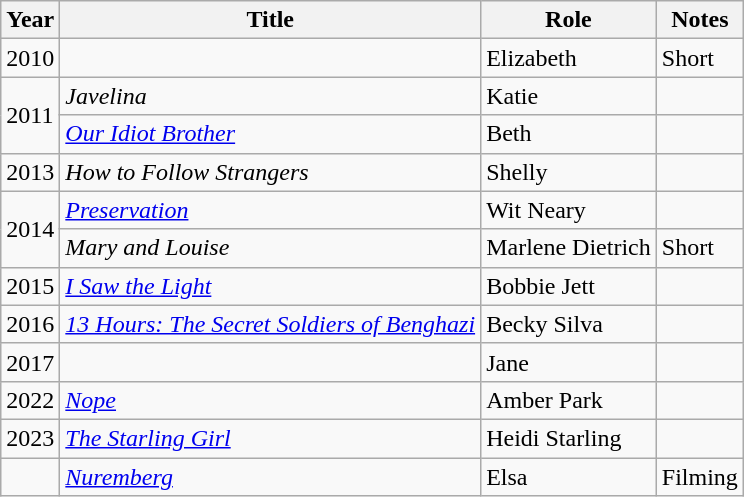<table class="wikitable sortable">
<tr>
<th>Year</th>
<th>Title</th>
<th>Role</th>
<th class="unsortable">Notes</th>
</tr>
<tr>
<td>2010</td>
<td><em></em></td>
<td>Elizabeth</td>
<td>Short</td>
</tr>
<tr>
<td rowspan="2">2011</td>
<td><em>Javelina</em></td>
<td>Katie</td>
<td></td>
</tr>
<tr>
<td><em><a href='#'>Our Idiot Brother</a></em></td>
<td>Beth</td>
<td></td>
</tr>
<tr>
<td>2013</td>
<td><em>How to Follow Strangers</em></td>
<td>Shelly</td>
<td></td>
</tr>
<tr>
<td rowspan="2">2014</td>
<td><em><a href='#'>Preservation</a></em></td>
<td>Wit Neary</td>
<td></td>
</tr>
<tr>
<td><em>Mary and Louise</em></td>
<td>Marlene Dietrich</td>
<td>Short</td>
</tr>
<tr>
<td>2015</td>
<td><em><a href='#'>I Saw the Light</a></em></td>
<td>Bobbie Jett</td>
<td></td>
</tr>
<tr>
<td>2016</td>
<td><em><a href='#'>13 Hours: The Secret Soldiers of Benghazi</a></em></td>
<td>Becky Silva</td>
<td></td>
</tr>
<tr>
<td>2017</td>
<td><em></em></td>
<td>Jane</td>
<td></td>
</tr>
<tr>
<td>2022</td>
<td><em><a href='#'>Nope</a></em></td>
<td>Amber Park</td>
<td></td>
</tr>
<tr>
<td>2023</td>
<td><em><a href='#'>The Starling Girl</a></em></td>
<td>Heidi Starling</td>
<td></td>
</tr>
<tr>
<td></td>
<td><em><a href='#'>Nuremberg</a></em></td>
<td>Elsa</td>
<td>Filming</td>
</tr>
</table>
